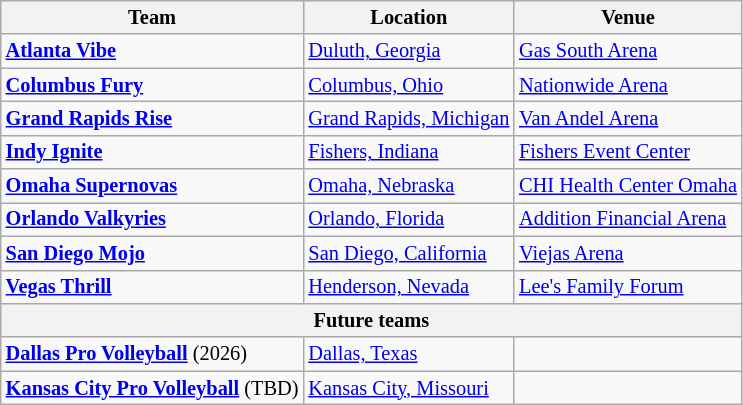<table class="wikitable" style="font-size:85%">
<tr>
<th>Team</th>
<th>Location</th>
<th>Venue</th>
</tr>
<tr>
<td><strong><a href='#'>Atlanta Vibe</a></strong></td>
<td><a href='#'>Duluth, Georgia</a></td>
<td><a href='#'>Gas South Arena</a></td>
</tr>
<tr>
<td><strong><a href='#'>Columbus Fury</a></strong></td>
<td><a href='#'>Columbus, Ohio</a></td>
<td><a href='#'>Nationwide Arena</a></td>
</tr>
<tr>
<td><strong><a href='#'>Grand Rapids Rise</a></strong></td>
<td><a href='#'>Grand Rapids, Michigan</a></td>
<td><a href='#'>Van Andel Arena</a></td>
</tr>
<tr>
<td><strong><a href='#'>Indy Ignite</a></strong></td>
<td><a href='#'>Fishers, Indiana</a></td>
<td><a href='#'>Fishers Event Center</a></td>
</tr>
<tr>
<td><strong><a href='#'>Omaha Supernovas</a></strong></td>
<td><a href='#'>Omaha, Nebraska</a></td>
<td><a href='#'>CHI Health Center Omaha</a></td>
</tr>
<tr>
<td><strong><a href='#'>Orlando Valkyries</a></strong></td>
<td><a href='#'>Orlando, Florida</a></td>
<td><a href='#'>Addition Financial Arena</a></td>
</tr>
<tr>
<td><strong><a href='#'>San Diego Mojo</a></strong></td>
<td><a href='#'>San Diego, California</a></td>
<td><a href='#'>Viejas Arena</a></td>
</tr>
<tr>
<td><strong><a href='#'>Vegas Thrill</a></strong></td>
<td><a href='#'>Henderson, Nevada</a></td>
<td><a href='#'>Lee's Family Forum</a></td>
</tr>
<tr>
<th colspan="3">Future teams</th>
</tr>
<tr>
<td><strong><a href='#'>Dallas Pro Volleyball</a></strong> (2026)</td>
<td><a href='#'>Dallas, Texas</a></td>
<td></td>
</tr>
<tr>
<td><strong><a href='#'>Kansas City Pro Volleyball</a></strong> (TBD)</td>
<td><a href='#'>Kansas City, Missouri</a></td>
<td></td>
</tr>
</table>
